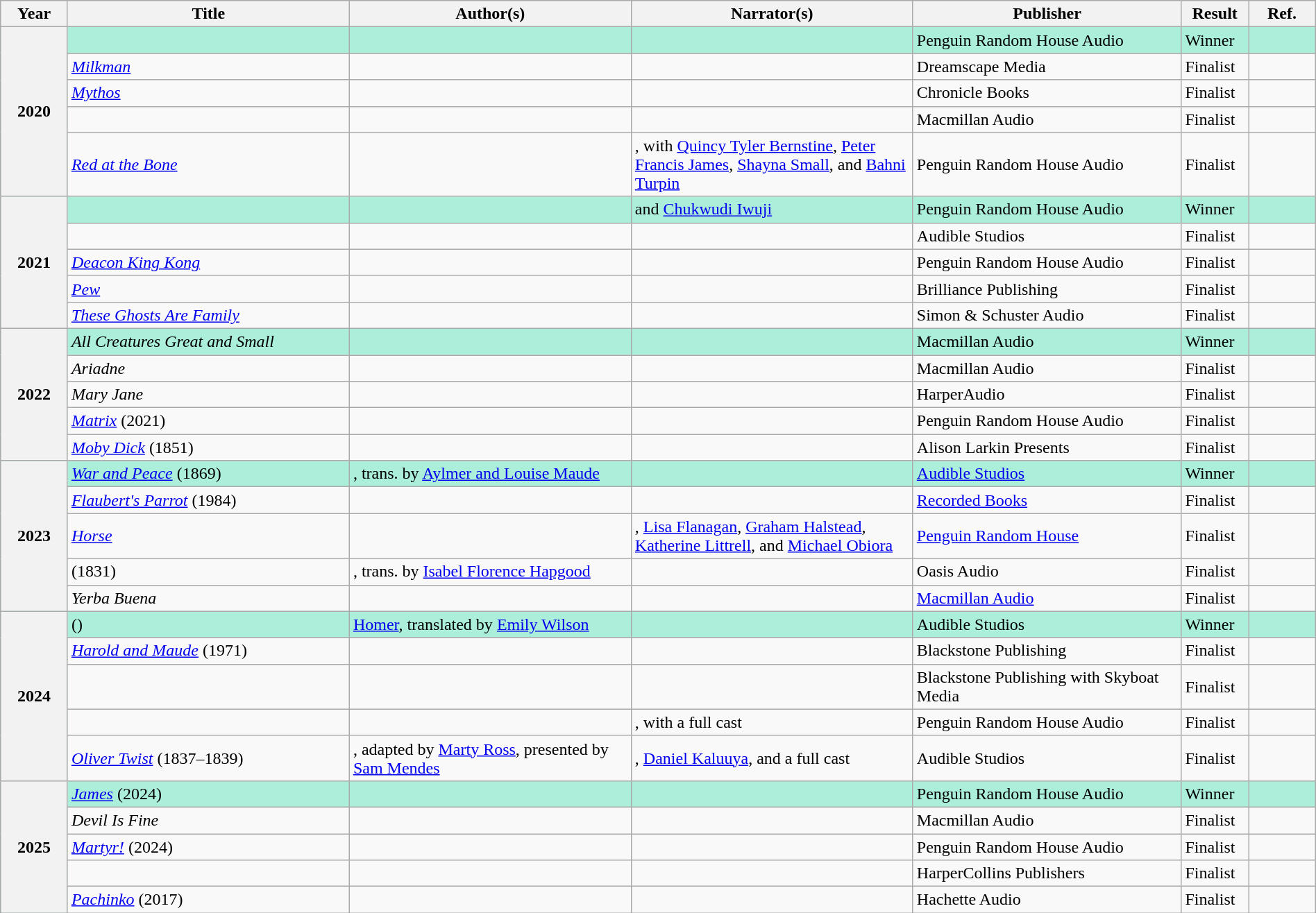<table class="wikitable sortable mw-collapsible" style="width:100%">
<tr>
<th scope="col" width="5%">Year</th>
<th scope="col" width="21%">Title</th>
<th scope="col" width="21%">Author(s)</th>
<th scope="col" width="21%">Narrator(s)</th>
<th scope="col" width="20%">Publisher</th>
<th scope="col" width="5%">Result</th>
<th scope="col" width="5%">Ref.</th>
</tr>
<tr style="background:#ABEED9">
<th rowspan="5">2020<br></th>
<td><em></em></td>
<td></td>
<td></td>
<td>Penguin Random House Audio</td>
<td>Winner</td>
<td></td>
</tr>
<tr>
<td><em><a href='#'>Milkman</a></em></td>
<td></td>
<td></td>
<td>Dreamscape Media</td>
<td>Finalist</td>
<td></td>
</tr>
<tr>
<td><em><a href='#'>Mythos</a></em></td>
<td></td>
<td></td>
<td>Chronicle Books</td>
<td>Finalist</td>
<td></td>
</tr>
<tr>
<td><em></em></td>
<td></td>
<td></td>
<td>Macmillan Audio</td>
<td>Finalist</td>
<td></td>
</tr>
<tr>
<td><em><a href='#'>Red at the Bone</a></em></td>
<td></td>
<td>, with <a href='#'>Quincy Tyler Bernstine</a>, <a href='#'>Peter Francis James</a>, <a href='#'>Shayna Small</a>, and <a href='#'>Bahni Turpin</a></td>
<td>Penguin Random House Audio</td>
<td>Finalist</td>
<td></td>
</tr>
<tr style="background:#ABEED9">
<th rowspan="5">2021<br></th>
<td><em></em></td>
<td></td>
<td> and <a href='#'>Chukwudi Iwuji</a></td>
<td>Penguin Random House Audio</td>
<td>Winner</td>
<td></td>
</tr>
<tr>
<td><em></em></td>
<td></td>
<td></td>
<td>Audible Studios</td>
<td>Finalist</td>
<td></td>
</tr>
<tr>
<td><em><a href='#'>Deacon King Kong</a></em></td>
<td></td>
<td></td>
<td>Penguin Random House Audio</td>
<td>Finalist</td>
<td></td>
</tr>
<tr>
<td><em><a href='#'>Pew</a></em></td>
<td></td>
<td></td>
<td>Brilliance Publishing</td>
<td>Finalist</td>
<td></td>
</tr>
<tr>
<td><em><a href='#'>These Ghosts Are Family</a></em></td>
<td></td>
<td></td>
<td>Simon & Schuster Audio</td>
<td>Finalist</td>
<td></td>
</tr>
<tr style="background:#ABEED9">
<th rowspan="5">2022<br></th>
<td><em>All Creatures Great and Small</em></td>
<td></td>
<td></td>
<td>Macmillan Audio</td>
<td>Winner</td>
<td></td>
</tr>
<tr>
<td><em>Ariadne</em></td>
<td></td>
<td></td>
<td>Macmillan Audio</td>
<td>Finalist</td>
<td></td>
</tr>
<tr>
<td><em>Mary Jane</em></td>
<td></td>
<td></td>
<td>HarperAudio</td>
<td>Finalist</td>
<td></td>
</tr>
<tr>
<td><em><a href='#'>Matrix</a></em> (2021)</td>
<td></td>
<td></td>
<td>Penguin Random House Audio</td>
<td>Finalist</td>
<td></td>
</tr>
<tr>
<td><em><a href='#'>Moby Dick</a></em> (1851)</td>
<td></td>
<td></td>
<td>Alison Larkin Presents</td>
<td>Finalist</td>
<td></td>
</tr>
<tr style="background:#ABEED9">
<th rowspan="5">2023<br></th>
<td><em><a href='#'>War and Peace</a></em> (1869)</td>
<td>, trans. by <a href='#'>Aylmer and Louise Maude</a></td>
<td></td>
<td><a href='#'>Audible Studios</a></td>
<td>Winner</td>
<td></td>
</tr>
<tr>
<td><em><a href='#'>Flaubert's Parrot</a></em> (1984)</td>
<td></td>
<td></td>
<td><a href='#'>Recorded Books</a></td>
<td>Finalist</td>
<td></td>
</tr>
<tr>
<td><em><a href='#'>Horse</a></em></td>
<td></td>
<td>, <a href='#'>Lisa Flanagan</a>, <a href='#'>Graham Halstead</a>, <a href='#'>Katherine Littrell</a>, and <a href='#'>Michael Obiora</a></td>
<td><a href='#'>Penguin Random House</a></td>
<td>Finalist</td>
<td></td>
</tr>
<tr>
<td> (1831)</td>
<td>, trans. by <a href='#'>Isabel Florence Hapgood</a></td>
<td></td>
<td>Oasis Audio</td>
<td>Finalist</td>
<td></td>
</tr>
<tr>
<td><em>Yerba Buena</em></td>
<td></td>
<td></td>
<td><a href='#'>Macmillan Audio</a></td>
<td>Finalist</td>
<td></td>
</tr>
<tr style="background:#ABEED9">
<th rowspan="5">2024<br></th>
<td> ()</td>
<td><a href='#'>Homer</a>, translated by <a href='#'>Emily Wilson</a></td>
<td></td>
<td>Audible Studios</td>
<td>Winner</td>
<td></td>
</tr>
<tr>
<td><a href='#'><em>Harold and Maude</em></a> (1971)</td>
<td></td>
<td></td>
<td>Blackstone Publishing</td>
<td>Finalist</td>
<td></td>
</tr>
<tr>
<td></td>
<td></td>
<td></td>
<td>Blackstone Publishing with Skyboat Media</td>
<td>Finalist</td>
<td></td>
</tr>
<tr>
<td></td>
<td></td>
<td>, with a full cast</td>
<td>Penguin Random House Audio</td>
<td>Finalist</td>
<td></td>
</tr>
<tr>
<td><em><a href='#'>Oliver Twist</a></em> (1837–1839)</td>
<td>, adapted by <a href='#'>Marty Ross</a>, presented by <a href='#'>Sam Mendes</a></td>
<td>, <a href='#'>Daniel Kaluuya</a>, and a full cast</td>
<td>Audible Studios</td>
<td>Finalist</td>
<td></td>
</tr>
<tr style="background:#ABEED9">
<th rowspan="5">2025<br></th>
<td><em><a href='#'>James</a></em> (2024)</td>
<td></td>
<td></td>
<td>Penguin Random House Audio</td>
<td>Winner</td>
<td></td>
</tr>
<tr>
<td><em>Devil Is Fine</em></td>
<td></td>
<td></td>
<td>Macmillan Audio</td>
<td>Finalist</td>
<td></td>
</tr>
<tr>
<td><em><a href='#'>Martyr!</a></em> (2024)</td>
<td></td>
<td></td>
<td>Penguin Random House Audio</td>
<td>Finalist</td>
<td></td>
</tr>
<tr>
<td><em></em></td>
<td></td>
<td></td>
<td>HarperCollins Publishers</td>
<td>Finalist</td>
<td></td>
</tr>
<tr>
<td><em><a href='#'>Pachinko</a></em> (2017)</td>
<td></td>
<td></td>
<td>Hachette Audio</td>
<td>Finalist</td>
<td></td>
</tr>
</table>
